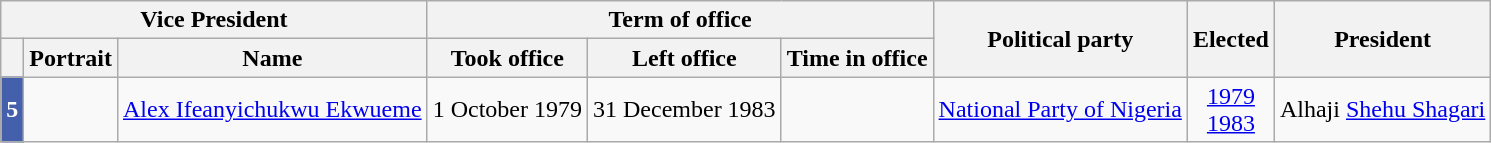<table class="wikitable" style="text-align:center">
<tr>
<th colspan=3>Vice President</th>
<th colspan=3>Term of office</th>
<th rowspan=2>Political party</th>
<th rowspan="2">Elected</th>
<th rowspan=2>President</th>
</tr>
<tr>
<th></th>
<th>Portrait</th>
<th>Name<br></th>
<th>Took office</th>
<th>Left office</th>
<th>Time in office</th>
</tr>
<tr>
<th style="background:#445FAC; color:white;">5</th>
<td></td>
<td><a href='#'>Alex Ifeanyichukwu Ekwueme</a><br></td>
<td>1 October 1979</td>
<td>31 December 1983<br></td>
<td></td>
<td><a href='#'>National Party of Nigeria</a></td>
<td><a href='#'>1979</a><br><a href='#'>1983</a></td>
<td>Alhaji <a href='#'>Shehu Shagari</a></td>
</tr>
</table>
